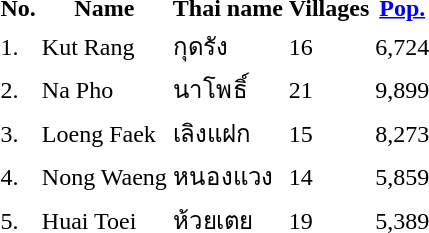<table>
<tr>
<th>No.</th>
<th>Name</th>
<th>Thai name</th>
<th>Villages</th>
<th><a href='#'>Pop.</a></th>
</tr>
<tr>
<td>1.</td>
<td>Kut Rang</td>
<td>กุดรัง</td>
<td>16</td>
<td>6,724</td>
<td></td>
</tr>
<tr>
<td>2.</td>
<td>Na Pho</td>
<td>นาโพธิ์</td>
<td>21</td>
<td>9,899</td>
<td></td>
</tr>
<tr>
<td>3.</td>
<td>Loeng Faek</td>
<td>เลิงแฝก</td>
<td>15</td>
<td>8,273</td>
<td></td>
</tr>
<tr>
<td>4.</td>
<td>Nong Waeng</td>
<td>หนองแวง</td>
<td>14</td>
<td>5,859</td>
<td></td>
</tr>
<tr>
<td>5.</td>
<td>Huai Toei</td>
<td>ห้วยเตย</td>
<td>19</td>
<td>5,389</td>
<td></td>
</tr>
</table>
